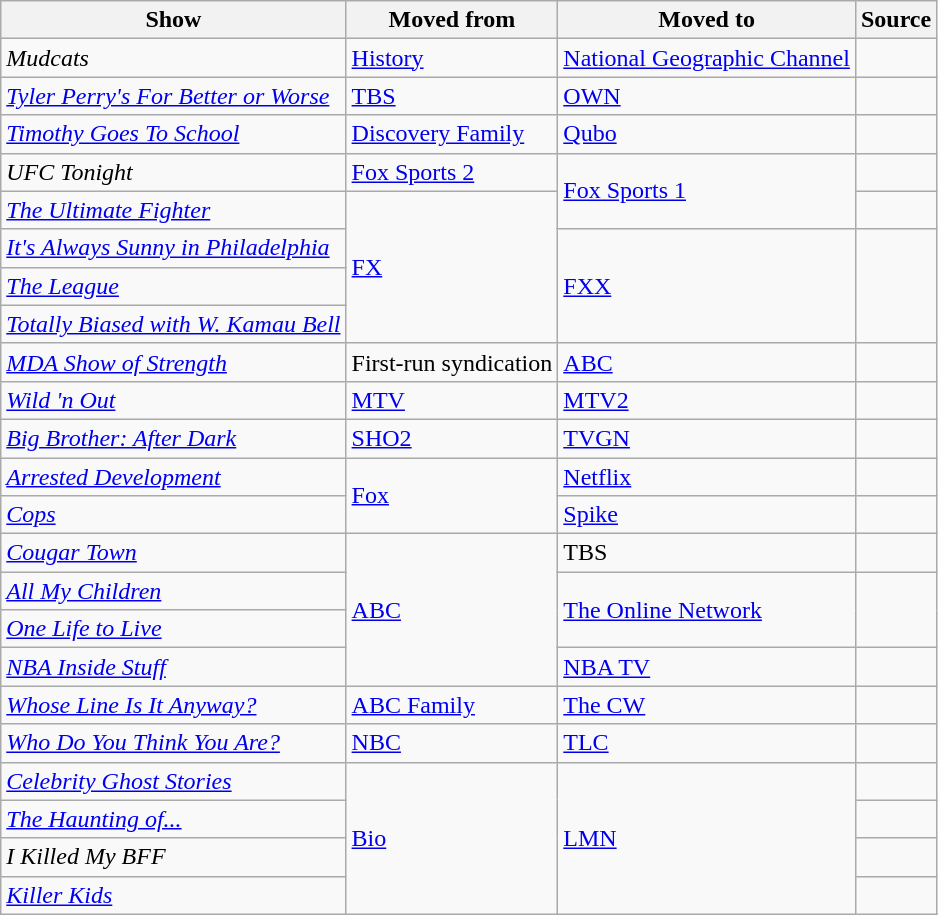<table class="wikitable sortable">
<tr ">
<th>Show</th>
<th>Moved from</th>
<th>Moved to</th>
<th>Source</th>
</tr>
<tr>
<td><em>Mudcats</em></td>
<td><a href='#'>History</a></td>
<td><a href='#'>National Geographic Channel</a></td>
<td></td>
</tr>
<tr>
<td><em><a href='#'>Tyler Perry's For Better or Worse</a></em></td>
<td><a href='#'>TBS</a></td>
<td><a href='#'>OWN</a></td>
<td></td>
</tr>
<tr>
<td><em><a href='#'>Timothy Goes To School</a></em></td>
<td><a href='#'>Discovery Family</a></td>
<td><a href='#'>Qubo</a></td>
<td></td>
</tr>
<tr>
<td><em>UFC Tonight</em></td>
<td><a href='#'>Fox Sports 2</a></td>
<td rowspan=2><a href='#'>Fox Sports 1</a></td>
<td></td>
</tr>
<tr>
<td><em><a href='#'>The Ultimate Fighter</a></em></td>
<td rowspan=4><a href='#'>FX</a></td>
<td></td>
</tr>
<tr>
<td><em><a href='#'>It's Always Sunny in Philadelphia</a></em></td>
<td rowspan=3><a href='#'>FXX</a></td>
<td rowspan=3></td>
</tr>
<tr>
<td><em><a href='#'>The League</a></em></td>
</tr>
<tr>
<td><em><a href='#'>Totally Biased with W. Kamau Bell</a></em></td>
</tr>
<tr>
<td><em><a href='#'>MDA Show of Strength</a></em></td>
<td>First-run syndication</td>
<td><a href='#'>ABC</a></td>
<td></td>
</tr>
<tr>
<td><em><a href='#'>Wild 'n Out</a></em></td>
<td><a href='#'>MTV</a></td>
<td><a href='#'>MTV2</a></td>
<td></td>
</tr>
<tr>
<td><em><a href='#'>Big Brother: After Dark</a></em></td>
<td><a href='#'>SHO2</a></td>
<td><a href='#'>TVGN</a></td>
<td></td>
</tr>
<tr>
<td><em><a href='#'>Arrested Development</a></em></td>
<td rowspan=2><a href='#'>Fox</a></td>
<td><a href='#'>Netflix</a></td>
<td></td>
</tr>
<tr>
<td><em><a href='#'>Cops</a></em></td>
<td><a href='#'>Spike</a></td>
<td></td>
</tr>
<tr>
<td><em><a href='#'>Cougar Town</a></em></td>
<td rowspan=4><a href='#'>ABC</a></td>
<td>TBS</td>
<td></td>
</tr>
<tr>
<td><em><a href='#'>All My Children</a></em></td>
<td rowspan=2><a href='#'>The Online Network</a></td>
<td rowspan=2></td>
</tr>
<tr>
<td><em><a href='#'>One Life to Live</a></em></td>
</tr>
<tr>
<td><em><a href='#'>NBA Inside Stuff</a></em></td>
<td><a href='#'>NBA TV</a></td>
<td></td>
</tr>
<tr>
<td><em><a href='#'>Whose Line Is It Anyway?</a></em></td>
<td><a href='#'>ABC Family</a></td>
<td><a href='#'>The CW</a></td>
<td></td>
</tr>
<tr>
<td><em><a href='#'>Who Do You Think You Are?</a></em></td>
<td><a href='#'>NBC</a></td>
<td><a href='#'>TLC</a></td>
<td></td>
</tr>
<tr>
<td><em><a href='#'>Celebrity Ghost Stories</a></em></td>
<td rowspan="4"><a href='#'>Bio</a></td>
<td rowspan="4"><a href='#'>LMN</a></td>
<td></td>
</tr>
<tr>
<td><em><a href='#'>The Haunting of...</a></em></td>
<td></td>
</tr>
<tr>
<td><em>I Killed My BFF</em></td>
<td></td>
</tr>
<tr>
<td><em><a href='#'>Killer Kids</a></em></td>
<td></td>
</tr>
</table>
